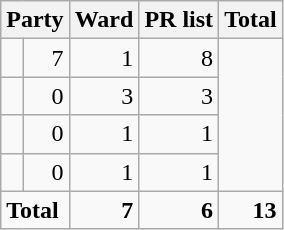<table class=wikitable style="text-align:right">
<tr>
<th colspan=2>Party</th>
<th>Ward</th>
<th>PR list</th>
<th>Total</th>
</tr>
<tr>
<td></td>
<td>7</td>
<td>1</td>
<td>8</td>
</tr>
<tr>
<td></td>
<td>0</td>
<td>3</td>
<td>3</td>
</tr>
<tr>
<td></td>
<td>0</td>
<td>1</td>
<td>1</td>
</tr>
<tr>
<td></td>
<td>0</td>
<td>1</td>
<td>1</td>
</tr>
<tr>
<td colspan="2" style="text-align:left"><strong>Total</strong></td>
<td><strong>7</strong></td>
<td><strong>6</strong></td>
<td><strong>13</strong></td>
</tr>
</table>
